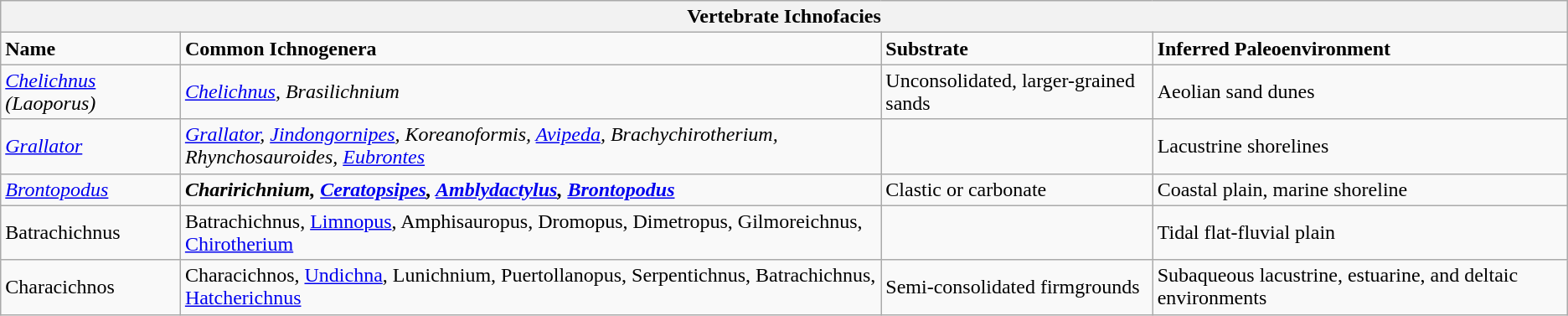<table class="wikitable">
<tr>
<th colspan="4">Vertebrate Ichnofacies</th>
</tr>
<tr>
<td><strong>Name</strong></td>
<td><strong>Common Ichnogenera</strong></td>
<td><strong>Substrate</strong></td>
<td><strong>Inferred Paleoenvironment</strong></td>
</tr>
<tr>
<td><em><a href='#'>Chelichnus</a></em> <em>(Laoporus)</em></td>
<td><em><a href='#'>Chelichnus</a>, Brasilichnium</em></td>
<td>Unconsolidated, larger-grained sands</td>
<td>Aeolian sand dunes</td>
</tr>
<tr>
<td><em><a href='#'>Grallator</a></em></td>
<td><em><a href='#'>Grallator</a>, <a href='#'>Jindongornipes</a>, Koreanoformis, <a href='#'>Avipeda</a>, Brachychirotherium, Rhynchosauroides, <a href='#'>Eubrontes</a></em></td>
<td></td>
<td>Lacustrine shorelines</td>
</tr>
<tr>
<td><em><a href='#'>Brontopodus</a></em></td>
<td><strong><em>Charirichnium<strong>, <a href='#'>Ceratopsipes</a>, <a href='#'>Amblydactylus</a>, <a href='#'>Brontopodus</a><em></td>
<td>Clastic or carbonate</td>
<td>Coastal plain, marine shoreline</td>
</tr>
<tr>
<td></em>Batrachichnus<em></td>
<td></em>Batrachichnus, <a href='#'>Limnopus</a>, Amphisauropus, Dromopus, Dimetropus, Gilmoreichnus, <a href='#'>Chirotherium</a><em></td>
<td></td>
<td>Tidal flat-fluvial plain</td>
</tr>
<tr>
<td></em>Characichnos<em></td>
<td></em>Characichnos, <a href='#'>Undichna</a>, Lunichnium, Puertollanopus, Serpentichnus, Batrachichnus, <a href='#'>Hatcherichnus</a><em></td>
<td>Semi-consolidated firmgrounds</td>
<td>Subaqueous lacustrine, estuarine, and deltaic environments</td>
</tr>
</table>
